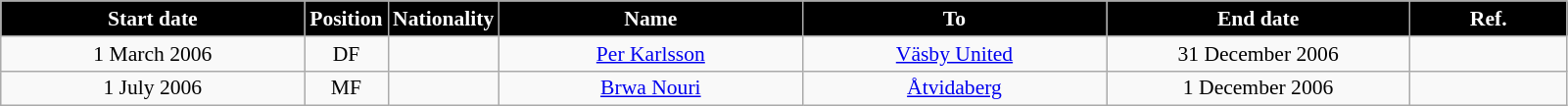<table class="wikitable"  style="text-align:center; font-size:90%; ">
<tr>
<th style="background:#000000; color:white; width:200px;">Start date</th>
<th style="background:#000000; color:white; width:50px;">Position</th>
<th style="background:#000000; color:white; width:50px;">Nationality</th>
<th style="background:#000000; color:white; width:200px;">Name</th>
<th style="background:#000000; color:white; width:200px;">To</th>
<th style="background:#000000; color:white; width:200px;">End date</th>
<th style="background:#000000; color:white; width:100px;">Ref.</th>
</tr>
<tr>
<td>1 March 2006</td>
<td>DF</td>
<td></td>
<td><a href='#'>Per Karlsson</a></td>
<td><a href='#'>Väsby United</a></td>
<td>31 December 2006</td>
<td></td>
</tr>
<tr>
<td>1 July 2006</td>
<td>MF</td>
<td></td>
<td><a href='#'>Brwa Nouri</a></td>
<td><a href='#'>Åtvidaberg</a></td>
<td>1 December 2006</td>
<td></td>
</tr>
</table>
